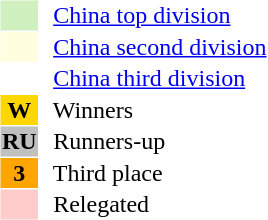<table cellspacing="1" cellpadding="1">
<tr>
<td bgcolor="#D0F0C0" width="20"></td>
<td bgcolor="#ffffff" align="left">  <a href='#'>China top division</a></td>
</tr>
<tr>
<td bgcolor="#FFFFE0" width="20"></td>
<td bgcolor="#ffffff" align="left">  <a href='#'>China second division</a></td>
</tr>
<tr>
<th bgcolor="#ffffff" width="20"></th>
<td bgcolor="#ffffff" align="left">  <a href='#'>China third division</a></td>
</tr>
<tr>
<th bgcolor="#FFD700" width="20">W</th>
<td bgcolor="#ffffff" align="left">  Winners</td>
</tr>
<tr>
<th bgcolor="#C0C0C0" width="20">RU</th>
<td bgcolor="#ffffff" align="left">  Runners-up</td>
</tr>
<tr>
<th bgcolor="#FFA500" width="20">3</th>
<td bgcolor="#ffffff" align="left">  Third place</td>
</tr>
<tr>
<th bgcolor="#ffcccc" width="20"></th>
<td bgcolor="#ffffff" align="left">  Relegated</td>
</tr>
</table>
